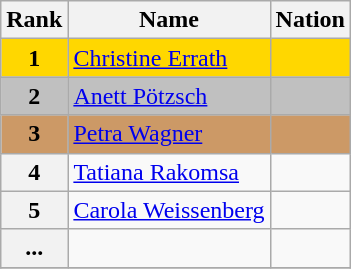<table class="wikitable">
<tr>
<th>Rank</th>
<th>Name</th>
<th>Nation</th>
</tr>
<tr bgcolor="gold">
<td align="center"><strong>1</strong></td>
<td><a href='#'>Christine Errath</a></td>
<td></td>
</tr>
<tr bgcolor="silver">
<td align="center"><strong>2</strong></td>
<td><a href='#'>Anett Pötzsch</a></td>
<td></td>
</tr>
<tr bgcolor="cc9966">
<td align="center"><strong>3</strong></td>
<td><a href='#'>Petra Wagner</a></td>
<td></td>
</tr>
<tr>
<th>4</th>
<td><a href='#'>Tatiana Rakomsa</a></td>
<td></td>
</tr>
<tr>
<th>5</th>
<td><a href='#'>Carola Weissenberg</a></td>
<td></td>
</tr>
<tr>
<th>...</th>
<td></td>
<td></td>
</tr>
<tr>
</tr>
</table>
